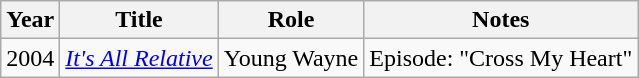<table class="wikitable">
<tr>
<th>Year</th>
<th>Title</th>
<th>Role</th>
<th>Notes</th>
</tr>
<tr>
<td>2004</td>
<td><em><a href='#'>It's All Relative</a></em></td>
<td>Young Wayne</td>
<td>Episode: "Cross My Heart"</td>
</tr>
</table>
